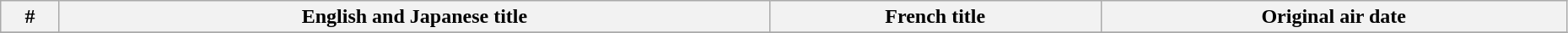<table class ="plainrowheaders wikitable" width="98%">
<tr>
<th>#</th>
<th>English and Japanese title</th>
<th>French title</th>
<th>Original air date</th>
</tr>
<tr>
</tr>
</table>
